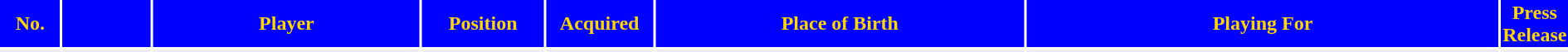<table>
<tr bgcolor="blue" style="color: gold">
<th width=4%>No.</th>
<th width=6%></th>
<th width=18%>Player</th>
<th width=8%>Position</th>
<th width=7%>Acquired</th>
<th width=25%>Place of Birth</th>
<th width=32%>Playing For</th>
<th width=10%>Press Release</th>
</tr>
<tr style="background:#eee;">
<td align=center></td>
<td align=center></td>
<td></td>
<td align=center></td>
<td align=center></td>
<td></td>
<td></td>
<td></td>
</tr>
</table>
